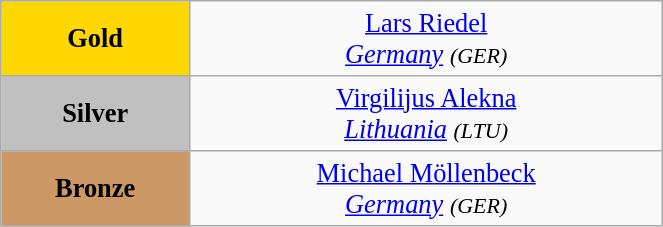<table class="wikitable" style=" text-align:center; font-size:110%;" width="35%">
<tr>
<td bgcolor="gold"><strong>Gold</strong></td>
<td> <a href='#'>Lars Riedel</a><br><em><a href='#'>Germany</a> <small>(GER)</small></em></td>
</tr>
<tr>
<td bgcolor="silver"><strong>Silver</strong></td>
<td> <a href='#'>Virgilijus Alekna</a><br><em><a href='#'>Lithuania</a> <small>(LTU)</small></em></td>
</tr>
<tr>
<td bgcolor="CC9966"><strong>Bronze</strong></td>
<td> <a href='#'>Michael Möllenbeck</a><br><em><a href='#'>Germany</a> <small>(GER)</small></em></td>
</tr>
</table>
